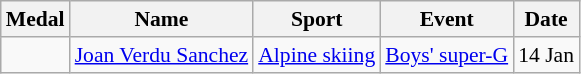<table class="wikitable sortable" style="font-size:90%">
<tr>
<th>Medal</th>
<th>Name</th>
<th>Sport</th>
<th>Event</th>
<th>Date</th>
</tr>
<tr>
<td></td>
<td><a href='#'>Joan Verdu Sanchez</a></td>
<td><a href='#'>Alpine skiing</a></td>
<td><a href='#'>Boys' super-G</a></td>
<td>14 Jan</td>
</tr>
</table>
